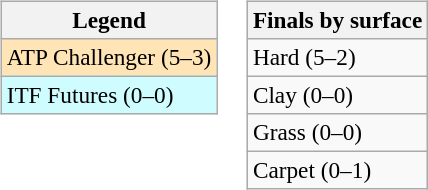<table>
<tr valign=top>
<td><br><table class=wikitable style=font-size:97%>
<tr>
<th>Legend</th>
</tr>
<tr bgcolor=moccasin>
<td>ATP Challenger (5–3)</td>
</tr>
<tr bgcolor=cffcff>
<td>ITF Futures (0–0)</td>
</tr>
</table>
</td>
<td><br><table class=wikitable style=font-size:97%>
<tr>
<th>Finals by surface</th>
</tr>
<tr>
<td>Hard (5–2)</td>
</tr>
<tr>
<td>Clay (0–0)</td>
</tr>
<tr>
<td>Grass (0–0)</td>
</tr>
<tr>
<td>Carpet (0–1)</td>
</tr>
</table>
</td>
</tr>
</table>
